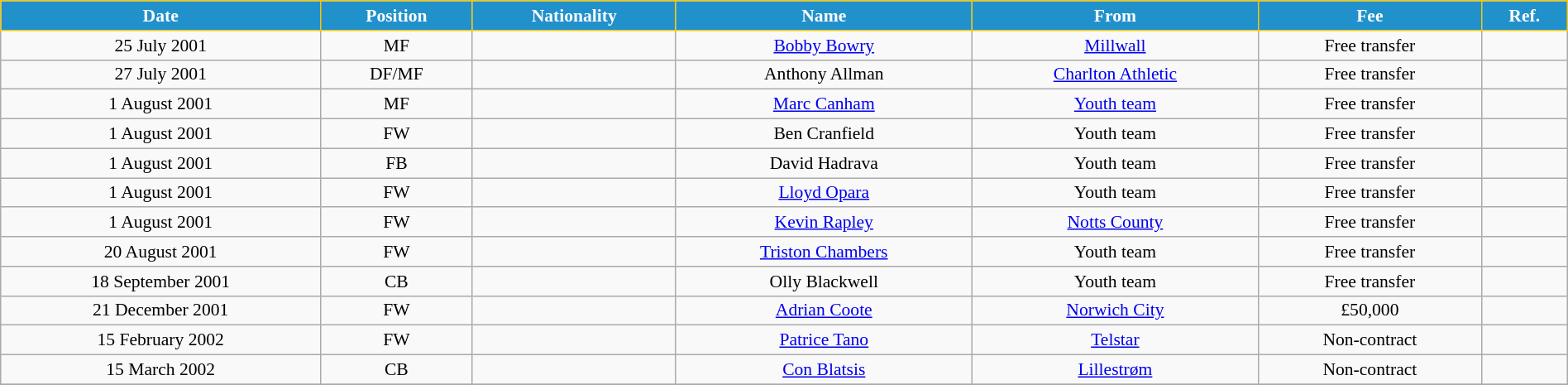<table class="wikitable" style="text-align:center; font-size:90%; width:100%;">
<tr>
<th style="background:#2191CC; color:white; border:1px solid #F7C408; text-align:center;">Date</th>
<th style="background:#2191CC; color:white; border:1px solid #F7C408; text-align:center;">Position</th>
<th style="background:#2191CC; color:white; border:1px solid #F7C408; text-align:center;">Nationality</th>
<th style="background:#2191CC; color:white; border:1px solid #F7C408; text-align:center;">Name</th>
<th style="background:#2191CC; color:white; border:1px solid #F7C408; text-align:center;">From</th>
<th style="background:#2191CC; color:white; border:1px solid #F7C408; text-align:center;">Fee</th>
<th style="background:#2191CC; color:white; border:1px solid #F7C408; text-align:center;">Ref.</th>
</tr>
<tr>
<td>25 July 2001</td>
<td>MF</td>
<td></td>
<td><a href='#'>Bobby Bowry</a></td>
<td> <a href='#'>Millwall</a></td>
<td>Free transfer</td>
<td></td>
</tr>
<tr>
<td>27 July 2001</td>
<td>DF/MF</td>
<td></td>
<td>Anthony Allman</td>
<td> <a href='#'>Charlton Athletic</a></td>
<td>Free transfer</td>
<td></td>
</tr>
<tr>
<td>1 August 2001</td>
<td>MF</td>
<td></td>
<td><a href='#'>Marc Canham</a></td>
<td><a href='#'>Youth team</a></td>
<td>Free transfer</td>
<td></td>
</tr>
<tr>
<td>1 August 2001</td>
<td>FW</td>
<td></td>
<td>Ben Cranfield</td>
<td>Youth team</td>
<td>Free transfer</td>
<td></td>
</tr>
<tr>
<td>1 August 2001</td>
<td>FB</td>
<td></td>
<td>David Hadrava</td>
<td>Youth team</td>
<td>Free transfer</td>
<td></td>
</tr>
<tr>
<td>1 August 2001</td>
<td>FW</td>
<td></td>
<td><a href='#'>Lloyd Opara</a></td>
<td>Youth team</td>
<td>Free transfer</td>
<td></td>
</tr>
<tr>
<td>1 August 2001</td>
<td>FW</td>
<td></td>
<td><a href='#'>Kevin Rapley</a></td>
<td> <a href='#'>Notts County</a></td>
<td>Free transfer</td>
<td></td>
</tr>
<tr>
<td>20 August 2001</td>
<td>FW</td>
<td></td>
<td><a href='#'>Triston Chambers</a></td>
<td>Youth team</td>
<td>Free transfer</td>
<td></td>
</tr>
<tr>
<td>18 September 2001</td>
<td>CB</td>
<td></td>
<td>Olly Blackwell</td>
<td>Youth team</td>
<td>Free transfer</td>
<td></td>
</tr>
<tr>
<td>21 December 2001</td>
<td>FW</td>
<td></td>
<td><a href='#'>Adrian Coote</a></td>
<td> <a href='#'>Norwich City</a></td>
<td>£50,000</td>
<td></td>
</tr>
<tr>
<td>15 February 2002</td>
<td>FW</td>
<td></td>
<td><a href='#'>Patrice Tano</a></td>
<td> <a href='#'>Telstar</a></td>
<td>Non-contract</td>
<td></td>
</tr>
<tr>
<td>15 March 2002</td>
<td>CB</td>
<td></td>
<td><a href='#'>Con Blatsis</a></td>
<td> <a href='#'>Lillestrøm</a></td>
<td>Non-contract</td>
<td></td>
</tr>
<tr>
</tr>
</table>
